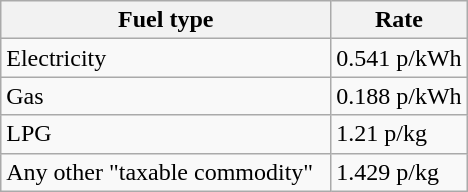<table class="wikitable" style="display: inline-table">
<tr>
<th>Fuel type</th>
<th>Rate</th>
</tr>
<tr>
<td>Electricity</td>
<td>0.541 p/kWh</td>
</tr>
<tr>
<td>Gas</td>
<td>0.188 p/kWh</td>
</tr>
<tr>
<td>LPG</td>
<td>1.21 p/kg</td>
</tr>
<tr>
<td>Any other "taxable commodity"  </td>
<td>1.429 p/kg</td>
</tr>
</table>
